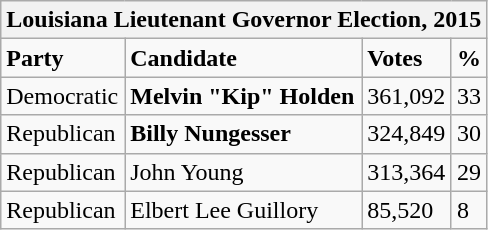<table class="wikitable">
<tr>
<th colspan="4">Louisiana Lieutenant Governor Election, 2015</th>
</tr>
<tr>
<td><strong>Party</strong></td>
<td><strong>Candidate</strong></td>
<td><strong>Votes</strong></td>
<td><strong>%</strong></td>
</tr>
<tr>
<td>Democratic</td>
<td><strong>Melvin "Kip" Holden</strong></td>
<td>361,092</td>
<td>33</td>
</tr>
<tr>
<td>Republican</td>
<td><strong>Billy Nungesser</strong></td>
<td>324,849</td>
<td>30</td>
</tr>
<tr>
<td>Republican</td>
<td>John Young</td>
<td>313,364</td>
<td>29</td>
</tr>
<tr>
<td>Republican</td>
<td>Elbert Lee Guillory</td>
<td>85,520</td>
<td>8</td>
</tr>
</table>
